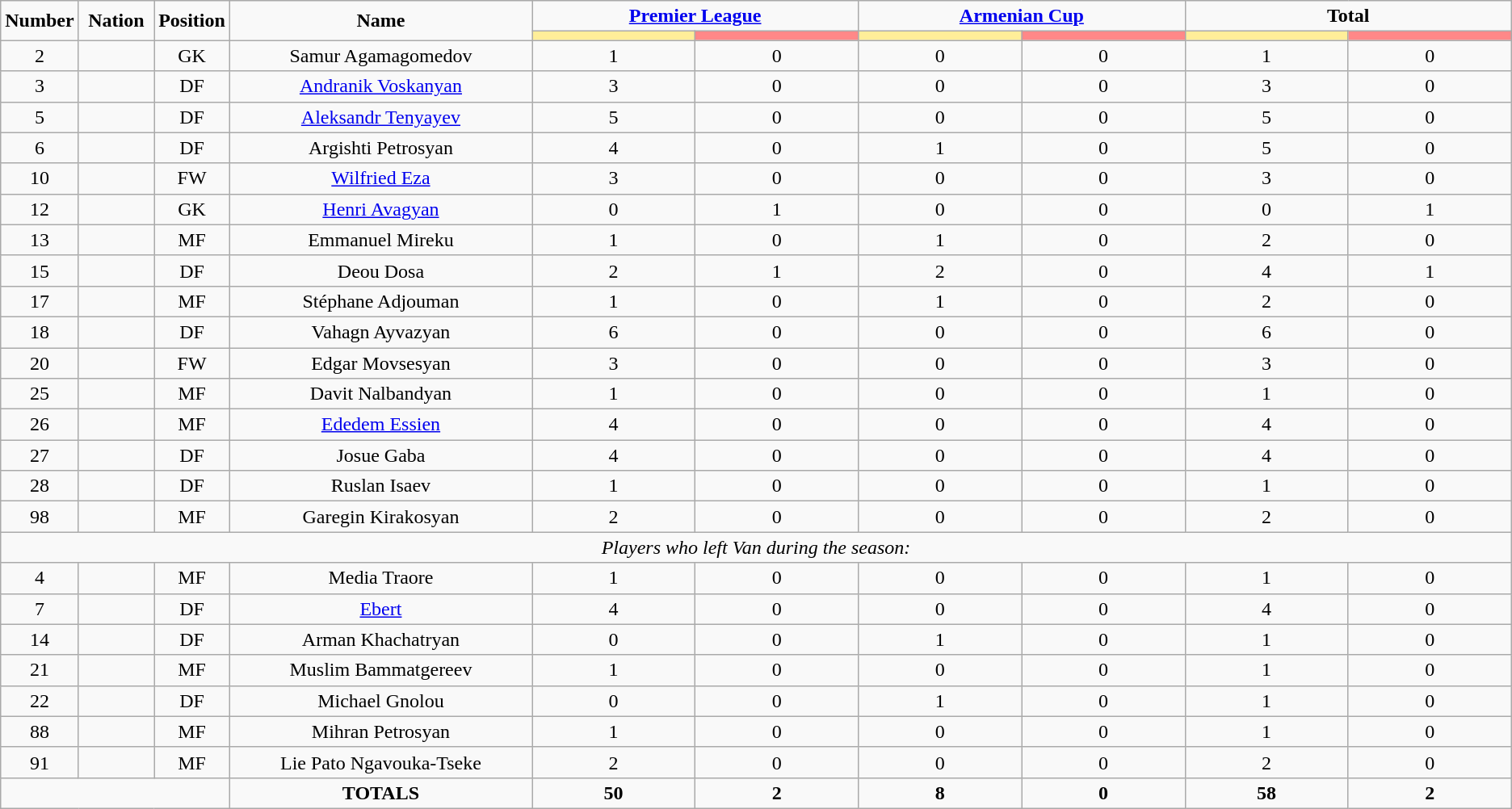<table class="wikitable" style="text-align:center;">
<tr>
<td rowspan="2"  style="width:5%; text-align:center;"><strong>Number</strong></td>
<td rowspan="2"  style="width:5%; text-align:center;"><strong>Nation</strong></td>
<td rowspan="2"  style="width:5%; text-align:center;"><strong>Position</strong></td>
<td rowspan="2"  style="width:20%; text-align:center;"><strong>Name</strong></td>
<td colspan="2" style="text-align:center;"><strong><a href='#'>Premier League</a></strong></td>
<td colspan="2" style="text-align:center;"><strong><a href='#'>Armenian Cup</a></strong></td>
<td colspan="2" style="text-align:center;"><strong>Total</strong></td>
</tr>
<tr>
<th style="width:60px; background:#fe9;"></th>
<th style="width:60px; background:#ff8888;"></th>
<th style="width:60px; background:#fe9;"></th>
<th style="width:60px; background:#ff8888;"></th>
<th style="width:60px; background:#fe9;"></th>
<th style="width:60px; background:#ff8888;"></th>
</tr>
<tr>
<td>2</td>
<td></td>
<td>GK</td>
<td>Samur Agamagomedov</td>
<td>1</td>
<td>0</td>
<td>0</td>
<td>0</td>
<td>1</td>
<td>0</td>
</tr>
<tr>
<td>3</td>
<td></td>
<td>DF</td>
<td><a href='#'>Andranik Voskanyan</a></td>
<td>3</td>
<td>0</td>
<td>0</td>
<td>0</td>
<td>3</td>
<td>0</td>
</tr>
<tr>
<td>5</td>
<td></td>
<td>DF</td>
<td><a href='#'>Aleksandr Tenyayev</a></td>
<td>5</td>
<td>0</td>
<td>0</td>
<td>0</td>
<td>5</td>
<td>0</td>
</tr>
<tr>
<td>6</td>
<td></td>
<td>DF</td>
<td>Argishti Petrosyan</td>
<td>4</td>
<td>0</td>
<td>1</td>
<td>0</td>
<td>5</td>
<td>0</td>
</tr>
<tr>
<td>10</td>
<td></td>
<td>FW</td>
<td><a href='#'>Wilfried Eza</a></td>
<td>3</td>
<td>0</td>
<td>0</td>
<td>0</td>
<td>3</td>
<td>0</td>
</tr>
<tr>
<td>12</td>
<td></td>
<td>GK</td>
<td><a href='#'>Henri Avagyan</a></td>
<td>0</td>
<td>1</td>
<td>0</td>
<td>0</td>
<td>0</td>
<td>1</td>
</tr>
<tr>
<td>13</td>
<td></td>
<td>MF</td>
<td>Emmanuel Mireku</td>
<td>1</td>
<td>0</td>
<td>1</td>
<td>0</td>
<td>2</td>
<td>0</td>
</tr>
<tr>
<td>15</td>
<td></td>
<td>DF</td>
<td>Deou Dosa</td>
<td>2</td>
<td>1</td>
<td>2</td>
<td>0</td>
<td>4</td>
<td>1</td>
</tr>
<tr>
<td>17</td>
<td></td>
<td>MF</td>
<td>Stéphane Adjouman</td>
<td>1</td>
<td>0</td>
<td>1</td>
<td>0</td>
<td>2</td>
<td>0</td>
</tr>
<tr>
<td>18</td>
<td></td>
<td>DF</td>
<td>Vahagn Ayvazyan</td>
<td>6</td>
<td>0</td>
<td>0</td>
<td>0</td>
<td>6</td>
<td>0</td>
</tr>
<tr>
<td>20</td>
<td></td>
<td>FW</td>
<td>Edgar Movsesyan</td>
<td>3</td>
<td>0</td>
<td>0</td>
<td>0</td>
<td>3</td>
<td>0</td>
</tr>
<tr>
<td>25</td>
<td></td>
<td>MF</td>
<td>Davit Nalbandyan</td>
<td>1</td>
<td>0</td>
<td>0</td>
<td>0</td>
<td>1</td>
<td>0</td>
</tr>
<tr>
<td>26</td>
<td></td>
<td>MF</td>
<td><a href='#'>Ededem Essien</a></td>
<td>4</td>
<td>0</td>
<td>0</td>
<td>0</td>
<td>4</td>
<td>0</td>
</tr>
<tr>
<td>27</td>
<td></td>
<td>DF</td>
<td>Josue Gaba</td>
<td>4</td>
<td>0</td>
<td>0</td>
<td>0</td>
<td>4</td>
<td>0</td>
</tr>
<tr>
<td>28</td>
<td></td>
<td>DF</td>
<td>Ruslan Isaev</td>
<td>1</td>
<td>0</td>
<td>0</td>
<td>0</td>
<td>1</td>
<td>0</td>
</tr>
<tr>
<td>98</td>
<td></td>
<td>MF</td>
<td>Garegin Kirakosyan</td>
<td>2</td>
<td>0</td>
<td>0</td>
<td>0</td>
<td>2</td>
<td>0</td>
</tr>
<tr>
<td colspan="14"><em>Players who left Van during the season:</em></td>
</tr>
<tr>
<td>4</td>
<td></td>
<td>MF</td>
<td>Media Traore</td>
<td>1</td>
<td>0</td>
<td>0</td>
<td>0</td>
<td>1</td>
<td>0</td>
</tr>
<tr>
<td>7</td>
<td></td>
<td>DF</td>
<td><a href='#'>Ebert</a></td>
<td>4</td>
<td>0</td>
<td>0</td>
<td>0</td>
<td>4</td>
<td>0</td>
</tr>
<tr>
<td>14</td>
<td></td>
<td>DF</td>
<td>Arman Khachatryan</td>
<td>0</td>
<td>0</td>
<td>1</td>
<td>0</td>
<td>1</td>
<td>0</td>
</tr>
<tr>
<td>21</td>
<td></td>
<td>MF</td>
<td>Muslim Bammatgereev</td>
<td>1</td>
<td>0</td>
<td>0</td>
<td>0</td>
<td>1</td>
<td>0</td>
</tr>
<tr>
<td>22</td>
<td></td>
<td>DF</td>
<td>Michael Gnolou</td>
<td>0</td>
<td>0</td>
<td>1</td>
<td>0</td>
<td>1</td>
<td>0</td>
</tr>
<tr>
<td>88</td>
<td></td>
<td>MF</td>
<td>Mihran Petrosyan</td>
<td>1</td>
<td>0</td>
<td>0</td>
<td>0</td>
<td>1</td>
<td>0</td>
</tr>
<tr>
<td>91</td>
<td></td>
<td>MF</td>
<td>Lie Pato Ngavouka-Tseke</td>
<td>2</td>
<td>0</td>
<td>0</td>
<td>0</td>
<td>2</td>
<td>0</td>
</tr>
<tr>
<td colspan="3"></td>
<td><strong>TOTALS</strong></td>
<td><strong>50</strong></td>
<td><strong>2</strong></td>
<td><strong>8</strong></td>
<td><strong>0</strong></td>
<td><strong>58</strong></td>
<td><strong>2</strong></td>
</tr>
</table>
